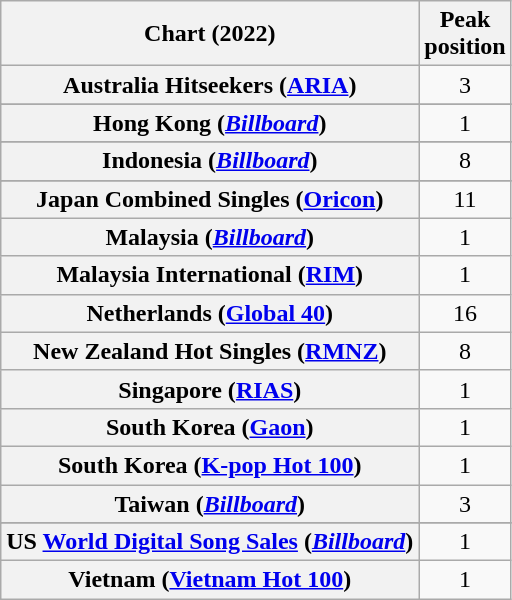<table class="wikitable sortable plainrowheaders" style="text-align:center">
<tr>
<th scope="col">Chart (2022)</th>
<th scope="col">Peak<br>position</th>
</tr>
<tr>
<th scope="row">Australia Hitseekers (<a href='#'>ARIA</a>)</th>
<td>3</td>
</tr>
<tr>
</tr>
<tr>
</tr>
<tr>
<th scope="row">Hong Kong (<em><a href='#'>Billboard</a></em>)</th>
<td>1</td>
</tr>
<tr>
</tr>
<tr>
<th scope="row">Indonesia (<em><a href='#'>Billboard</a></em>)</th>
<td>8</td>
</tr>
<tr>
</tr>
<tr>
<th scope="row">Japan Combined Singles (<a href='#'>Oricon</a>)</th>
<td>11</td>
</tr>
<tr>
<th scope="row">Malaysia (<em><a href='#'>Billboard</a></em>)</th>
<td>1</td>
</tr>
<tr>
<th scope="row">Malaysia International (<a href='#'>RIM</a>)</th>
<td>1</td>
</tr>
<tr>
<th scope="row">Netherlands (<a href='#'>Global 40</a>)</th>
<td>16</td>
</tr>
<tr>
<th scope="row">New Zealand Hot Singles (<a href='#'>RMNZ</a>)</th>
<td>8</td>
</tr>
<tr>
<th scope="row">Singapore (<a href='#'>RIAS</a>)</th>
<td>1</td>
</tr>
<tr>
<th scope="row">South Korea (<a href='#'>Gaon</a>)</th>
<td>1</td>
</tr>
<tr>
<th scope="row">South Korea (<a href='#'>K-pop Hot 100</a>)</th>
<td>1</td>
</tr>
<tr>
<th scope="row">Taiwan (<em><a href='#'>Billboard</a></em>)</th>
<td>3</td>
</tr>
<tr>
</tr>
<tr>
</tr>
<tr>
<th scope="row">US <a href='#'>World Digital Song Sales</a> (<em><a href='#'>Billboard</a></em>)</th>
<td>1</td>
</tr>
<tr>
<th scope="row">Vietnam (<a href='#'>Vietnam Hot 100</a>)</th>
<td>1</td>
</tr>
</table>
